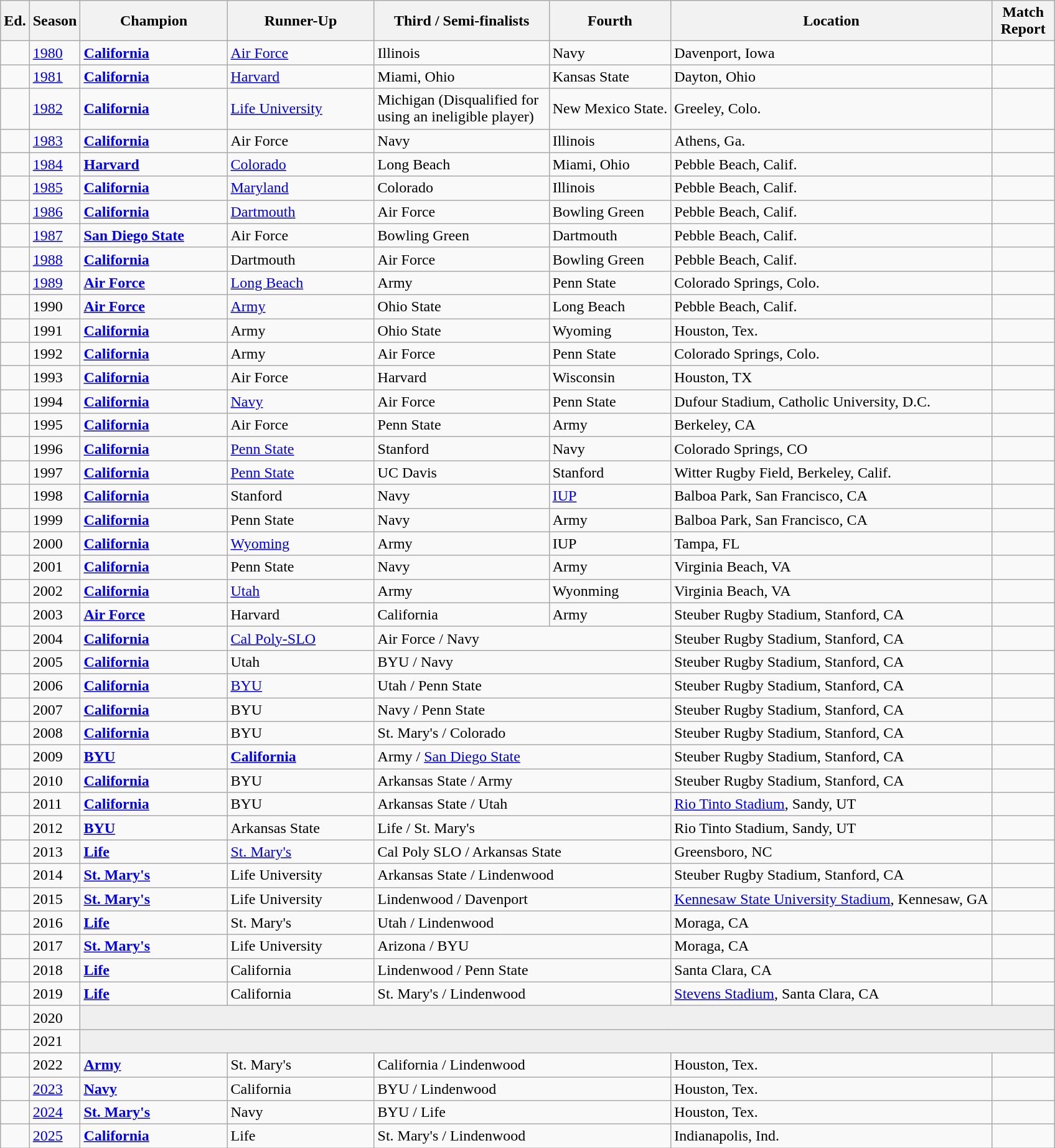<table class="wikitable sortable" style="text-align:">
<tr>
<th width= px  style="background:#; color: #">Ed.</th>
<th width=40px  style="background:#; color: #">Season</th>
<th width=150px style="background:#; color: #">Champion</th>
<th width=150px style="background:#; color: #">Runner-Up</th>
<th width=180px style="background:#; color: #">Third / Semi-finalists</th>
<th>Fourth</th>
<th>Location</th>
<th width="60px" style="background:#; color: #">Match Report</th>
</tr>
<tr>
<td></td>
<td><a href='#'>1980</a></td>
<td><strong><a href='#'>California</a></strong></td>
<td><a href='#'>Air Force</a></td>
<td>Illinois</td>
<td>Navy</td>
<td>Davenport, Iowa</td>
<td></td>
</tr>
<tr>
<td></td>
<td><a href='#'>1981</a></td>
<td><strong><a href='#'>California</a></strong></td>
<td><a href='#'>Harvard</a></td>
<td>Miami, Ohio</td>
<td>Kansas State</td>
<td>Dayton, Ohio</td>
<td></td>
</tr>
<tr>
<td></td>
<td><a href='#'>1982</a></td>
<td><strong><a href='#'>California</a></strong></td>
<td><a href='#'>Life University</a></td>
<td>Michigan (Disqualified for using an ineligible player)</td>
<td>New Mexico State.</td>
<td>Greeley, Colo.</td>
<td></td>
</tr>
<tr>
<td></td>
<td><a href='#'>1983</a></td>
<td><strong><a href='#'>California</a></strong></td>
<td>Air Force</td>
<td>Navy</td>
<td>Illinois</td>
<td>Athens, Ga.</td>
<td></td>
</tr>
<tr>
<td></td>
<td><a href='#'>1984</a></td>
<td><strong><a href='#'>Harvard</a></strong></td>
<td><a href='#'>Colorado</a></td>
<td>Long Beach</td>
<td>Miami, Ohio</td>
<td>Pebble Beach, Calif.</td>
<td></td>
</tr>
<tr>
<td></td>
<td><a href='#'>1985</a></td>
<td><strong><a href='#'>California</a></strong></td>
<td><a href='#'>Maryland</a></td>
<td>Colorado</td>
<td>Illinois</td>
<td>Pebble Beach, Calif.</td>
<td></td>
</tr>
<tr>
<td></td>
<td><a href='#'>1986</a></td>
<td><strong><a href='#'>California</a></strong></td>
<td><a href='#'>Dartmouth</a></td>
<td>Air Force</td>
<td>Bowling Green</td>
<td>Pebble Beach, Calif.</td>
<td></td>
</tr>
<tr>
<td></td>
<td><a href='#'>1987</a></td>
<td><strong> <a href='#'>San Diego State</a></strong></td>
<td>Air Force</td>
<td>Bowling Green</td>
<td>Dartmouth</td>
<td>Pebble Beach, Calif.</td>
<td></td>
</tr>
<tr>
<td></td>
<td><a href='#'>1988</a></td>
<td><strong><a href='#'>California</a></strong></td>
<td>Dartmouth</td>
<td>Air Force</td>
<td>Bowling Green</td>
<td>Pebble Beach, Calif.</td>
<td></td>
</tr>
<tr>
<td></td>
<td><a href='#'>1989</a></td>
<td><strong><a href='#'>Air Force</a></strong></td>
<td><a href='#'>Long Beach</a></td>
<td>Army</td>
<td>Penn State</td>
<td>Colorado Springs, Colo.</td>
<td></td>
</tr>
<tr>
<td></td>
<td>1990</td>
<td><strong><a href='#'>Air Force</a></strong></td>
<td><a href='#'>Army</a></td>
<td>Ohio State</td>
<td>Long Beach</td>
<td>Pebble Beach, Calif.</td>
<td></td>
</tr>
<tr>
<td></td>
<td>1991</td>
<td><strong><a href='#'>California</a></strong></td>
<td>Army</td>
<td>Ohio State</td>
<td>Wyoming</td>
<td>Houston, Tex.</td>
<td></td>
</tr>
<tr>
<td></td>
<td>1992</td>
<td><strong><a href='#'>California</a></strong></td>
<td>Army</td>
<td>Air Force</td>
<td>Penn State</td>
<td>Colorado Springs, Colo.</td>
<td></td>
</tr>
<tr>
<td></td>
<td>1993</td>
<td><strong><a href='#'>California</a></strong></td>
<td>Air Force</td>
<td>Harvard</td>
<td>Wisconsin</td>
<td>Houston, TX</td>
<td></td>
</tr>
<tr>
<td></td>
<td>1994</td>
<td><strong><a href='#'>California</a></strong></td>
<td><a href='#'>Navy</a></td>
<td>Air Force</td>
<td>Penn State</td>
<td>Dufour Stadium, Catholic University, D.C.</td>
<td></td>
</tr>
<tr>
<td></td>
<td>1995</td>
<td><strong><a href='#'>California</a></strong></td>
<td>Air Force</td>
<td>Penn State</td>
<td>Army</td>
<td>Berkeley, CA</td>
<td></td>
</tr>
<tr>
<td></td>
<td>1996</td>
<td><strong><a href='#'>California</a></strong></td>
<td><a href='#'>Penn State</a></td>
<td>Stanford</td>
<td>Navy</td>
<td>Colorado Springs, CO</td>
<td></td>
</tr>
<tr>
<td></td>
<td>1997</td>
<td><strong><a href='#'>California</a></strong></td>
<td><a href='#'>Penn State</a></td>
<td>UC Davis</td>
<td>Stanford</td>
<td>Witter Rugby Field, Berkeley, Calif.</td>
<td></td>
</tr>
<tr>
<td></td>
<td>1998</td>
<td><strong><a href='#'>California</a></strong></td>
<td>Stanford</td>
<td>Navy</td>
<td><a href='#'>IUP</a></td>
<td>Balboa Park, San Francisco, CA</td>
<td></td>
</tr>
<tr>
<td></td>
<td>1999</td>
<td><strong><a href='#'>California</a></strong></td>
<td>Penn State</td>
<td>Navy</td>
<td>Army</td>
<td>Balboa Park, San Francisco, CA</td>
<td></td>
</tr>
<tr>
<td></td>
<td>2000</td>
<td><strong><a href='#'>California</a></strong></td>
<td><a href='#'>Wyoming</a></td>
<td>Army</td>
<td>IUP</td>
<td>Tampa, FL</td>
<td></td>
</tr>
<tr>
<td></td>
<td>2001</td>
<td><strong><a href='#'>California</a></strong></td>
<td>Penn State</td>
<td>Navy</td>
<td>Army</td>
<td>Virginia Beach, VA</td>
<td></td>
</tr>
<tr>
<td></td>
<td>2002</td>
<td><strong><a href='#'>California</a></strong></td>
<td><a href='#'>Utah</a></td>
<td>Army</td>
<td>Wyonming</td>
<td>Virginia Beach, VA</td>
<td></td>
</tr>
<tr>
<td></td>
<td>2003</td>
<td><strong><a href='#'>Air Force</a></strong></td>
<td>Harvard</td>
<td>California</td>
<td>Army</td>
<td>Steuber Rugby Stadium, Stanford, CA</td>
<td></td>
</tr>
<tr>
<td></td>
<td>2004</td>
<td><strong><a href='#'>California</a></strong></td>
<td><a href='#'>Cal Poly-SLO</a></td>
<td colspan=2>Air Force / Navy</td>
<td>Steuber Rugby Stadium, Stanford, CA</td>
<td></td>
</tr>
<tr>
<td></td>
<td>2005</td>
<td><strong><a href='#'>California</a></strong></td>
<td>Utah</td>
<td colspan=2>BYU / Navy</td>
<td>Steuber Rugby Stadium, Stanford, CA</td>
<td></td>
</tr>
<tr>
<td></td>
<td>2006</td>
<td><strong><a href='#'>California</a></strong></td>
<td><a href='#'>BYU</a></td>
<td colspan=2>Utah / Penn State</td>
<td>Steuber Rugby Stadium, Stanford, CA</td>
<td></td>
</tr>
<tr>
<td></td>
<td>2007</td>
<td><strong><a href='#'>California</a></strong></td>
<td>BYU</td>
<td colspan=2>Navy / Penn State</td>
<td>Steuber Rugby Stadium, Stanford, CA</td>
<td></td>
</tr>
<tr>
<td></td>
<td>2008</td>
<td><strong><a href='#'>California</a></strong></td>
<td>BYU</td>
<td colspan=2>St. Mary's / Colorado</td>
<td>Steuber Rugby Stadium, Stanford, CA</td>
<td></td>
</tr>
<tr>
<td></td>
<td>2009</td>
<td><strong><a href='#'>BYU</a></strong></td>
<td><strong><a href='#'>California</a></strong></td>
<td colspan=2>Army / <a href='#'>San Diego State</a></td>
<td>Steuber Rugby Stadium, Stanford, CA</td>
<td></td>
</tr>
<tr>
<td></td>
<td>2010</td>
<td><strong><a href='#'>California</a></strong></td>
<td>BYU</td>
<td colspan=2>Arkansas State / Army</td>
<td>Steuber Rugby Stadium, Stanford, CA</td>
<td></td>
</tr>
<tr>
<td></td>
<td>2011</td>
<td><strong><a href='#'>California</a></strong></td>
<td>BYU</td>
<td colspan=2>Arkansas State / Utah</td>
<td><a href='#'>Rio Tinto Stadium</a>, Sandy, UT</td>
<td></td>
</tr>
<tr>
<td></td>
<td>2012</td>
<td><strong><a href='#'>BYU</a></strong></td>
<td>Arkansas State</td>
<td colspan=2>Life / St. Mary's</td>
<td>Rio Tinto Stadium, Sandy, UT</td>
<td></td>
</tr>
<tr>
<td></td>
<td>2013</td>
<td><strong><a href='#'>Life</a></strong></td>
<td><a href='#'>St. Mary's</a></td>
<td colspan=2>Cal Poly SLO / Arkansas State</td>
<td>Greensboro, NC</td>
<td></td>
</tr>
<tr>
<td></td>
<td>2014</td>
<td><strong><a href='#'>St. Mary's</a></strong></td>
<td>Life University</td>
<td colspan=2>Arkansas State / Lindenwood</td>
<td>Steuber Rugby Stadium, Stanford, CA</td>
<td></td>
</tr>
<tr>
<td></td>
<td>2015</td>
<td><strong><a href='#'>St. Mary's</a></strong></td>
<td>Life University</td>
<td colspan=2>Lindenwood / Davenport</td>
<td><a href='#'>Kennesaw State University Stadium</a>, Kennesaw, GA</td>
<td></td>
</tr>
<tr>
<td></td>
<td>2016</td>
<td><strong><a href='#'>Life</a></strong></td>
<td>St. Mary's</td>
<td colspan=2>Utah / Lindenwood</td>
<td>Moraga, CA</td>
<td></td>
</tr>
<tr>
<td></td>
<td>2017</td>
<td><strong><a href='#'>St. Mary's</a></strong></td>
<td>Life University</td>
<td colspan=2>Arizona / BYU</td>
<td>Moraga, CA</td>
<td></td>
</tr>
<tr>
<td></td>
<td>2018</td>
<td><strong><a href='#'>Life</a></strong></td>
<td>California</td>
<td colspan=2>Lindenwood / Penn State</td>
<td>Santa Clara, CA</td>
<td></td>
</tr>
<tr>
<td></td>
<td>2019</td>
<td><strong><a href='#'>Life</a></strong></td>
<td>California</td>
<td colspan=2>St. Mary's / Lindenwood</td>
<td><a href='#'>Stevens Stadium</a>, Santa Clara, CA</td>
<td></td>
</tr>
<tr>
<td></td>
<td>2020</td>
<td colspan="6" style="background:#efefef"></td>
</tr>
<tr>
<td></td>
<td>2021</td>
<td colspan="6" style="background:#efefef"></td>
</tr>
<tr>
<td></td>
<td>2022</td>
<td><strong><a href='#'>Army</a></strong></td>
<td>St. Mary's</td>
<td colspan=2>California / Lindenwood</td>
<td>Houston, Tex.</td>
<td></td>
</tr>
<tr>
<td></td>
<td><a href='#'>2023</a></td>
<td><strong><a href='#'>Navy</a></strong></td>
<td>California</td>
<td colspan=2>BYU / Lindenwood</td>
<td>Houston, Tex.</td>
<td></td>
</tr>
<tr>
<td></td>
<td><a href='#'>2024</a></td>
<td><strong><a href='#'>St. Mary's</a></strong></td>
<td>Navy</td>
<td colspan=2>BYU / Life</td>
<td>Houston, Tex.</td>
<td></td>
</tr>
<tr>
<td></td>
<td><a href='#'>2025</a></td>
<td><strong><a href='#'>California</a></strong></td>
<td>Life</td>
<td colspan=2>St. Mary's / Lindenwood</td>
<td>Indianapolis, Ind.</td>
<td></td>
</tr>
</table>
